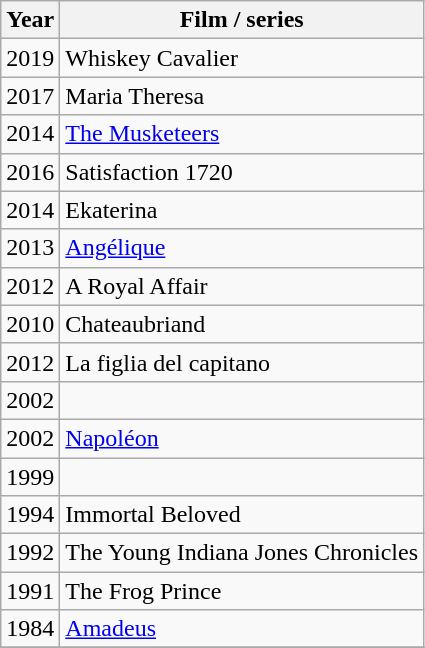<table class="wikitable">
<tr>
<th>Year</th>
<th>Film / series</th>
</tr>
<tr>
<td>2019</td>
<td>Whiskey Cavalier</td>
</tr>
<tr>
<td>2017</td>
<td>Maria Theresa</td>
</tr>
<tr>
<td>2014</td>
<td><a href='#'>The Musketeers</a></td>
</tr>
<tr>
<td>2016</td>
<td>Satisfaction 1720</td>
</tr>
<tr>
<td>2014</td>
<td>Ekaterina</td>
</tr>
<tr>
<td>2013</td>
<td><a href='#'>Angélique</a></td>
</tr>
<tr>
<td>2012</td>
<td>A Royal Affair</td>
</tr>
<tr>
<td>2010</td>
<td>Chateaubriand</td>
</tr>
<tr>
<td>2012</td>
<td>La figlia del capitano</td>
</tr>
<tr>
<td>2002</td>
<td></td>
</tr>
<tr>
<td>2002</td>
<td><a href='#'>Napoléon</a></td>
</tr>
<tr>
<td>1999</td>
<td></td>
</tr>
<tr>
<td>1994</td>
<td>Immortal Beloved</td>
</tr>
<tr>
<td>1992</td>
<td>The Young Indiana Jones Chronicles</td>
</tr>
<tr>
<td>1991</td>
<td>The Frog Prince</td>
</tr>
<tr>
<td>1984</td>
<td><a href='#'>Amadeus</a></td>
</tr>
<tr>
</tr>
</table>
